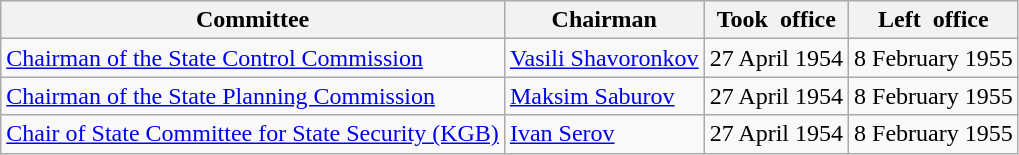<table class="wikitable">
<tr>
<th>Committee</th>
<th>Chairman</th>
<th>Took office</th>
<th>Left office</th>
</tr>
<tr>
<td><a href='#'>Chairman of the State Control Commission</a></td>
<td><a href='#'>Vasili Shavoronkov</a></td>
<td>27 April 1954</td>
<td>8 February 1955</td>
</tr>
<tr>
<td><a href='#'>Chairman of the State Planning Commission</a></td>
<td><a href='#'>Maksim Saburov</a></td>
<td>27 April 1954</td>
<td>8 February 1955</td>
</tr>
<tr>
<td><a href='#'>Chair of State Committee for State Security (KGB)</a></td>
<td><a href='#'>Ivan Serov</a></td>
<td>27 April 1954</td>
<td>8 February 1955</td>
</tr>
</table>
